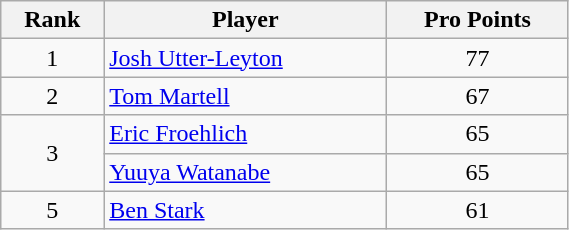<table class="wikitable" width=30%>
<tr>
<th>Rank</th>
<th>Player</th>
<th>Pro Points</th>
</tr>
<tr>
<td align=center>1</td>
<td> <a href='#'>Josh Utter-Leyton</a></td>
<td align=center>77</td>
</tr>
<tr>
<td align=center>2</td>
<td> <a href='#'>Tom Martell</a></td>
<td align=center>67</td>
</tr>
<tr>
<td align=center rowspan=2>3</td>
<td> <a href='#'>Eric Froehlich</a></td>
<td align=center>65</td>
</tr>
<tr>
<td> <a href='#'>Yuuya Watanabe</a></td>
<td align=center>65</td>
</tr>
<tr>
<td align=center>5</td>
<td> <a href='#'>Ben Stark</a></td>
<td align=center>61</td>
</tr>
</table>
